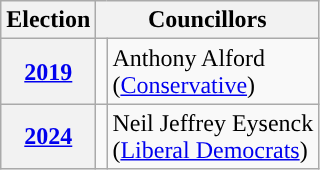<table class="wikitable">
<tr>
<th>Election</th>
<th colspan="2">Councillors</th>
</tr>
<tr>
<th><a href='#'>2019</a></th>
<td rowspan="1" style="background-color: "></td>
<td rowspan="1">Anthony Alford<br>(<a href='#'>Conservative</a>)</td>
</tr>
<tr>
<th><a href='#'>2024</a></th>
<td rowspan="1;" style="background-color: "></td>
<td>Neil Jeffrey Eysenck<br>(<a href='#'>Liberal Democrats</a>)</td>
</tr>
</table>
